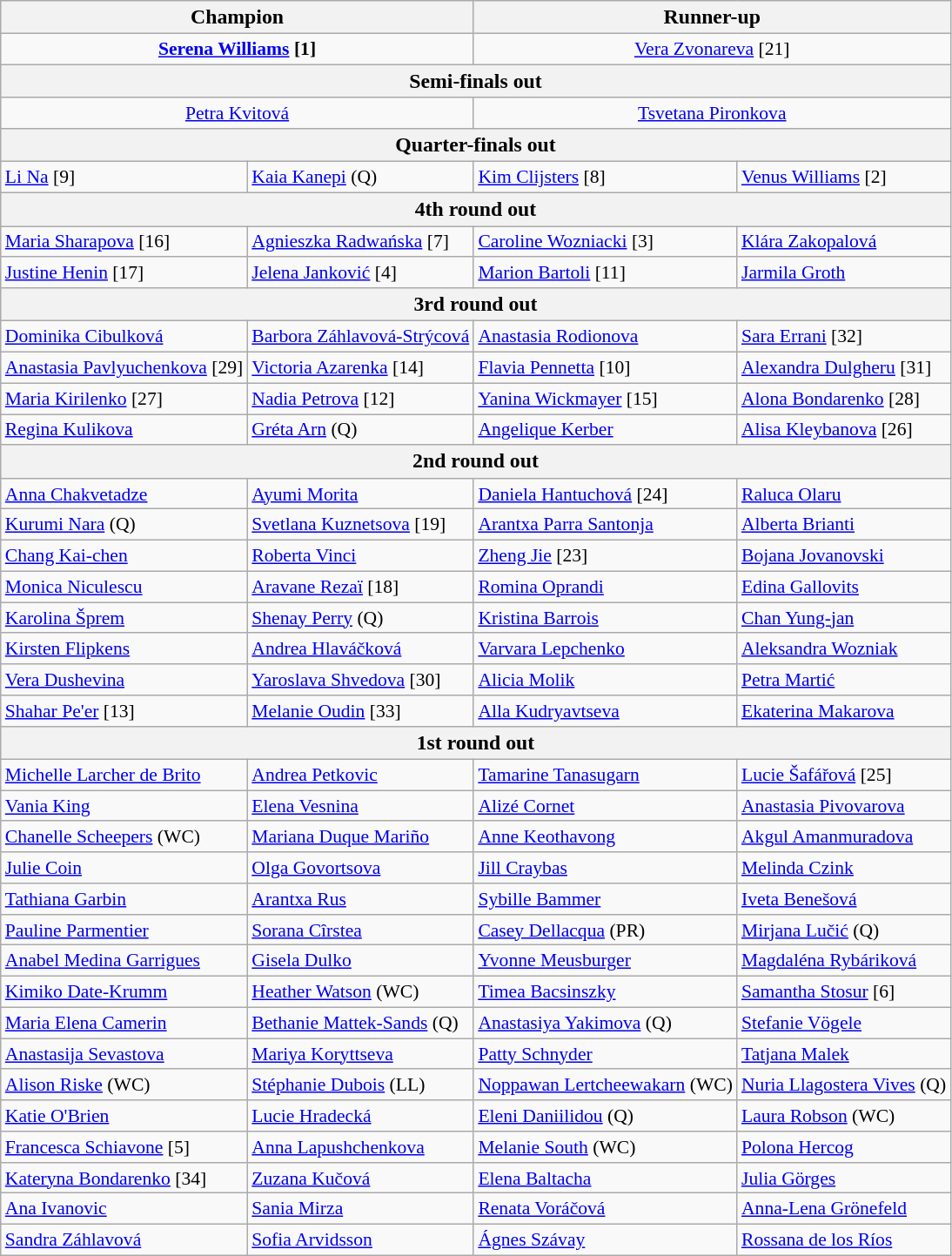<table class="wikitable collapsible collapsed" style=font-size:90%>
<tr style=font-size:110%>
<th colspan=2><strong>Champion</strong></th>
<th colspan=2>Runner-up</th>
</tr>
<tr align=center>
<td colspan=2> <strong><a href='#'>Serena Williams</a> [1]</strong></td>
<td colspan=2> <a href='#'>Vera Zvonareva</a> [21]</td>
</tr>
<tr style=font-size:110%>
<th colspan=4>Semi-finals out</th>
</tr>
<tr align=center>
<td colspan=2> <a href='#'>Petra Kvitová</a></td>
<td colspan=2> <a href='#'>Tsvetana Pironkova</a></td>
</tr>
<tr style=font-size:110%>
<th colspan=4>Quarter-finals out</th>
</tr>
<tr>
<td> <a href='#'>Li Na</a> [9]</td>
<td> <a href='#'>Kaia Kanepi</a> (Q)</td>
<td> <a href='#'>Kim Clijsters</a> [8]</td>
<td> <a href='#'>Venus Williams</a> [2]</td>
</tr>
<tr style=font-size:110%>
<th colspan=4>4th round out</th>
</tr>
<tr>
<td> <a href='#'>Maria Sharapova</a> [16]</td>
<td> <a href='#'>Agnieszka Radwańska</a> [7]</td>
<td> <a href='#'>Caroline Wozniacki</a> [3]</td>
<td> <a href='#'>Klára Zakopalová</a></td>
</tr>
<tr>
<td> <a href='#'>Justine Henin</a> [17]</td>
<td> <a href='#'>Jelena Janković</a> [4]</td>
<td> <a href='#'>Marion Bartoli</a> [11]</td>
<td> <a href='#'>Jarmila Groth</a></td>
</tr>
<tr style=font-size:110%>
<th colspan=4>3rd round out</th>
</tr>
<tr>
<td> <a href='#'>Dominika Cibulková</a></td>
<td> <a href='#'>Barbora Záhlavová-Strýcová</a></td>
<td> <a href='#'>Anastasia Rodionova</a></td>
<td> <a href='#'>Sara Errani</a> [32]</td>
</tr>
<tr>
<td> <a href='#'>Anastasia Pavlyuchenkova</a> [29]</td>
<td> <a href='#'>Victoria Azarenka</a> [14]</td>
<td> <a href='#'>Flavia Pennetta</a> [10]</td>
<td> <a href='#'>Alexandra Dulgheru</a> [31]</td>
</tr>
<tr>
<td> <a href='#'>Maria Kirilenko</a> [27]</td>
<td> <a href='#'>Nadia Petrova</a> [12]</td>
<td> <a href='#'>Yanina Wickmayer</a> [15]</td>
<td> <a href='#'>Alona Bondarenko</a> [28]</td>
</tr>
<tr>
<td> <a href='#'>Regina Kulikova</a></td>
<td> <a href='#'>Gréta Arn</a> (Q)</td>
<td> <a href='#'>Angelique Kerber</a></td>
<td> <a href='#'>Alisa Kleybanova</a> [26]</td>
</tr>
<tr style=font-size:110%>
<th colspan=4>2nd round out</th>
</tr>
<tr>
<td> <a href='#'>Anna Chakvetadze</a></td>
<td> <a href='#'>Ayumi Morita</a></td>
<td> <a href='#'>Daniela Hantuchová</a> [24]</td>
<td> <a href='#'>Raluca Olaru</a></td>
</tr>
<tr>
<td> <a href='#'>Kurumi Nara</a> (Q)</td>
<td> <a href='#'>Svetlana Kuznetsova</a> [19]</td>
<td> <a href='#'>Arantxa Parra Santonja</a></td>
<td> <a href='#'>Alberta Brianti</a></td>
</tr>
<tr>
<td> <a href='#'>Chang Kai-chen</a></td>
<td> <a href='#'>Roberta Vinci</a></td>
<td> <a href='#'>Zheng Jie</a> [23]</td>
<td> <a href='#'>Bojana Jovanovski</a></td>
</tr>
<tr>
<td> <a href='#'>Monica Niculescu</a></td>
<td> <a href='#'>Aravane Rezaï</a> [18]</td>
<td> <a href='#'>Romina Oprandi</a></td>
<td> <a href='#'>Edina Gallovits</a></td>
</tr>
<tr>
<td> <a href='#'>Karolina Šprem</a></td>
<td> <a href='#'>Shenay Perry</a> (Q)</td>
<td> <a href='#'>Kristina Barrois</a></td>
<td> <a href='#'>Chan Yung-jan</a></td>
</tr>
<tr>
<td> <a href='#'>Kirsten Flipkens</a></td>
<td> <a href='#'>Andrea Hlaváčková</a></td>
<td> <a href='#'>Varvara Lepchenko</a></td>
<td> <a href='#'>Aleksandra Wozniak</a></td>
</tr>
<tr>
<td> <a href='#'>Vera Dushevina</a></td>
<td> <a href='#'>Yaroslava Shvedova</a> [30]</td>
<td> <a href='#'>Alicia Molik</a></td>
<td> <a href='#'>Petra Martić</a></td>
</tr>
<tr>
<td> <a href='#'>Shahar Pe'er</a> [13]</td>
<td> <a href='#'>Melanie Oudin</a> [33]</td>
<td> <a href='#'>Alla Kudryavtseva</a></td>
<td> <a href='#'>Ekaterina Makarova</a></td>
</tr>
<tr style=font-size:110%>
<th colspan=4>1st round out</th>
</tr>
<tr>
<td> <a href='#'>Michelle Larcher de Brito</a></td>
<td> <a href='#'>Andrea Petkovic</a></td>
<td> <a href='#'>Tamarine Tanasugarn</a></td>
<td> <a href='#'>Lucie Šafářová</a> [25]</td>
</tr>
<tr>
<td> <a href='#'>Vania King</a></td>
<td> <a href='#'>Elena Vesnina</a></td>
<td> <a href='#'>Alizé Cornet</a></td>
<td> <a href='#'>Anastasia Pivovarova</a></td>
</tr>
<tr>
<td> <a href='#'>Chanelle Scheepers</a> (WC)</td>
<td> <a href='#'>Mariana Duque Mariño</a></td>
<td> <a href='#'>Anne Keothavong</a></td>
<td> <a href='#'>Akgul Amanmuradova</a></td>
</tr>
<tr>
<td> <a href='#'>Julie Coin</a></td>
<td> <a href='#'>Olga Govortsova</a></td>
<td> <a href='#'>Jill Craybas</a></td>
<td> <a href='#'>Melinda Czink</a></td>
</tr>
<tr>
<td> <a href='#'>Tathiana Garbin</a></td>
<td> <a href='#'>Arantxa Rus</a></td>
<td> <a href='#'>Sybille Bammer</a></td>
<td> <a href='#'>Iveta Benešová</a></td>
</tr>
<tr>
<td> <a href='#'>Pauline Parmentier</a></td>
<td> <a href='#'>Sorana Cîrstea</a></td>
<td> <a href='#'>Casey Dellacqua</a> (PR)</td>
<td> <a href='#'>Mirjana Lučić</a> (Q)</td>
</tr>
<tr>
<td> <a href='#'>Anabel Medina Garrigues</a></td>
<td> <a href='#'>Gisela Dulko</a></td>
<td> <a href='#'>Yvonne Meusburger</a></td>
<td> <a href='#'>Magdaléna Rybáriková</a></td>
</tr>
<tr>
<td> <a href='#'>Kimiko Date-Krumm</a></td>
<td> <a href='#'>Heather Watson</a> (WC)</td>
<td> <a href='#'>Timea Bacsinszky</a></td>
<td> <a href='#'>Samantha Stosur</a> [6]</td>
</tr>
<tr>
<td> <a href='#'>Maria Elena Camerin</a></td>
<td> <a href='#'>Bethanie Mattek-Sands</a> (Q)</td>
<td> <a href='#'>Anastasiya Yakimova</a> (Q)</td>
<td> <a href='#'>Stefanie Vögele</a></td>
</tr>
<tr>
<td> <a href='#'>Anastasija Sevastova</a></td>
<td> <a href='#'>Mariya Koryttseva</a></td>
<td> <a href='#'>Patty Schnyder</a></td>
<td> <a href='#'>Tatjana Malek</a></td>
</tr>
<tr>
<td> <a href='#'>Alison Riske</a> (WC)</td>
<td> <a href='#'>Stéphanie Dubois</a> (LL)</td>
<td> <a href='#'>Noppawan Lertcheewakarn</a> (WC)</td>
<td> <a href='#'>Nuria Llagostera Vives</a> (Q)</td>
</tr>
<tr>
<td> <a href='#'>Katie O'Brien</a></td>
<td> <a href='#'>Lucie Hradecká</a></td>
<td> <a href='#'>Eleni Daniilidou</a> (Q)</td>
<td> <a href='#'>Laura Robson</a> (WC)</td>
</tr>
<tr>
<td> <a href='#'>Francesca Schiavone</a> [5]</td>
<td> <a href='#'>Anna Lapushchenkova</a></td>
<td> <a href='#'>Melanie South</a> (WC)</td>
<td> <a href='#'>Polona Hercog</a></td>
</tr>
<tr>
<td> <a href='#'>Kateryna Bondarenko</a> [34]</td>
<td> <a href='#'>Zuzana Kučová</a></td>
<td> <a href='#'>Elena Baltacha</a></td>
<td> <a href='#'>Julia Görges</a></td>
</tr>
<tr>
<td> <a href='#'>Ana Ivanovic</a></td>
<td> <a href='#'>Sania Mirza</a></td>
<td> <a href='#'>Renata Voráčová</a></td>
<td> <a href='#'>Anna-Lena Grönefeld</a></td>
</tr>
<tr>
<td> <a href='#'>Sandra Záhlavová</a></td>
<td> <a href='#'>Sofia Arvidsson</a></td>
<td> <a href='#'>Ágnes Szávay</a></td>
<td> <a href='#'>Rossana de los Ríos</a></td>
</tr>
</table>
